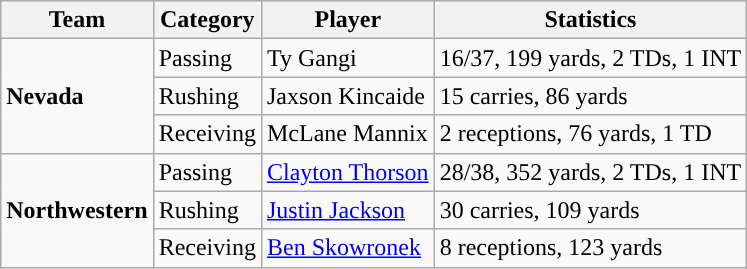<table class="wikitable" style="float: left;">
<tr>
<th>Team</th>
<th>Category</th>
<th>Player</th>
<th>Statistics</th>
</tr>
<tr>
<td rowspan=3><strong>Nevada</strong></td>
<td>Passing</td>
<td>Ty Gangi</td>
<td>16/37, 199 yards, 2 TDs, 1 INT</td>
</tr>
<tr>
<td>Rushing</td>
<td>Jaxson Kincaide</td>
<td>15 carries, 86 yards</td>
</tr>
<tr>
<td>Receiving</td>
<td>McLane Mannix</td>
<td>2 receptions, 76 yards, 1 TD</td>
</tr>
<tr>
<td rowspan=3><strong>Northwestern</strong></td>
<td>Passing</td>
<td><a href='#'>Clayton Thorson</a></td>
<td>28/38, 352 yards, 2 TDs, 1 INT</td>
</tr>
<tr>
<td>Rushing</td>
<td><a href='#'>Justin Jackson</a></td>
<td>30 carries, 109 yards</td>
</tr>
<tr>
<td>Receiving</td>
<td><a href='#'>Ben Skowronek</a></td>
<td>8 receptions, 123 yards</td>
</tr>
</table>
